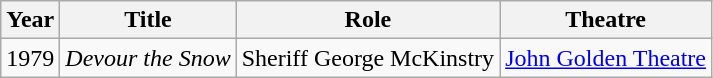<table class="wikitable">
<tr ">
<th>Year</th>
<th>Title</th>
<th>Role</th>
<th>Theatre</th>
</tr>
<tr>
<td>1979</td>
<td><em>Devour the Snow</em></td>
<td>Sheriff George McKinstry</td>
<td><a href='#'>John Golden Theatre</a></td>
</tr>
</table>
